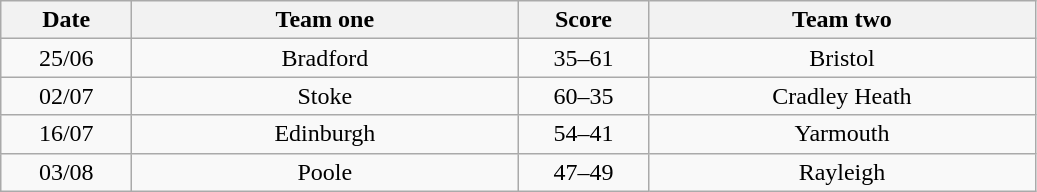<table class="wikitable" style="text-align: center">
<tr>
<th width=80>Date</th>
<th width=250>Team one</th>
<th width=80>Score</th>
<th width=250>Team two</th>
</tr>
<tr>
<td>25/06</td>
<td>Bradford</td>
<td>35–61</td>
<td>Bristol</td>
</tr>
<tr>
<td>02/07</td>
<td>Stoke</td>
<td>60–35</td>
<td>Cradley Heath</td>
</tr>
<tr>
<td>16/07</td>
<td>Edinburgh</td>
<td>54–41</td>
<td>Yarmouth</td>
</tr>
<tr>
<td>03/08</td>
<td>Poole</td>
<td>47–49</td>
<td>Rayleigh</td>
</tr>
</table>
